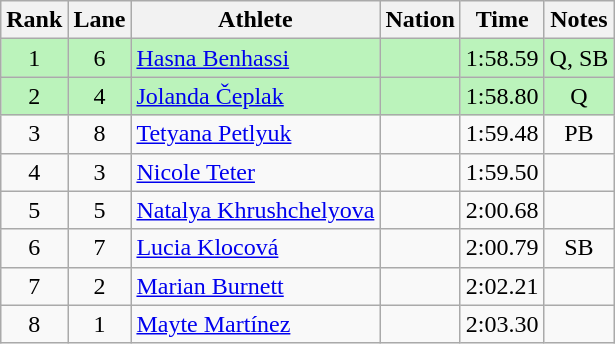<table class="wikitable sortable" style="text-align:center">
<tr>
<th>Rank</th>
<th>Lane</th>
<th>Athlete</th>
<th>Nation</th>
<th>Time</th>
<th>Notes</th>
</tr>
<tr bgcolor=bbf3bb>
<td>1</td>
<td>6</td>
<td align=left><a href='#'>Hasna Benhassi</a></td>
<td align=left></td>
<td>1:58.59</td>
<td>Q, SB</td>
</tr>
<tr bgcolor=bbf3bb>
<td>2</td>
<td>4</td>
<td align=left><a href='#'>Jolanda Čeplak</a></td>
<td align=left></td>
<td>1:58.80</td>
<td>Q</td>
</tr>
<tr>
<td>3</td>
<td>8</td>
<td align=left><a href='#'>Tetyana Petlyuk</a></td>
<td align=left></td>
<td>1:59.48</td>
<td>PB</td>
</tr>
<tr>
<td>4</td>
<td>3</td>
<td align=left><a href='#'>Nicole Teter</a></td>
<td align=left></td>
<td>1:59.50</td>
<td></td>
</tr>
<tr>
<td>5</td>
<td>5</td>
<td align=left><a href='#'>Natalya Khrushchelyova</a></td>
<td align=left></td>
<td>2:00.68</td>
<td></td>
</tr>
<tr>
<td>6</td>
<td>7</td>
<td align=left><a href='#'>Lucia Klocová</a></td>
<td align=left></td>
<td>2:00.79</td>
<td>SB</td>
</tr>
<tr>
<td>7</td>
<td>2</td>
<td align=left><a href='#'>Marian Burnett</a></td>
<td align=left></td>
<td>2:02.21</td>
<td></td>
</tr>
<tr>
<td>8</td>
<td>1</td>
<td align=left><a href='#'>Mayte Martínez</a></td>
<td align=left></td>
<td>2:03.30</td>
<td></td>
</tr>
</table>
